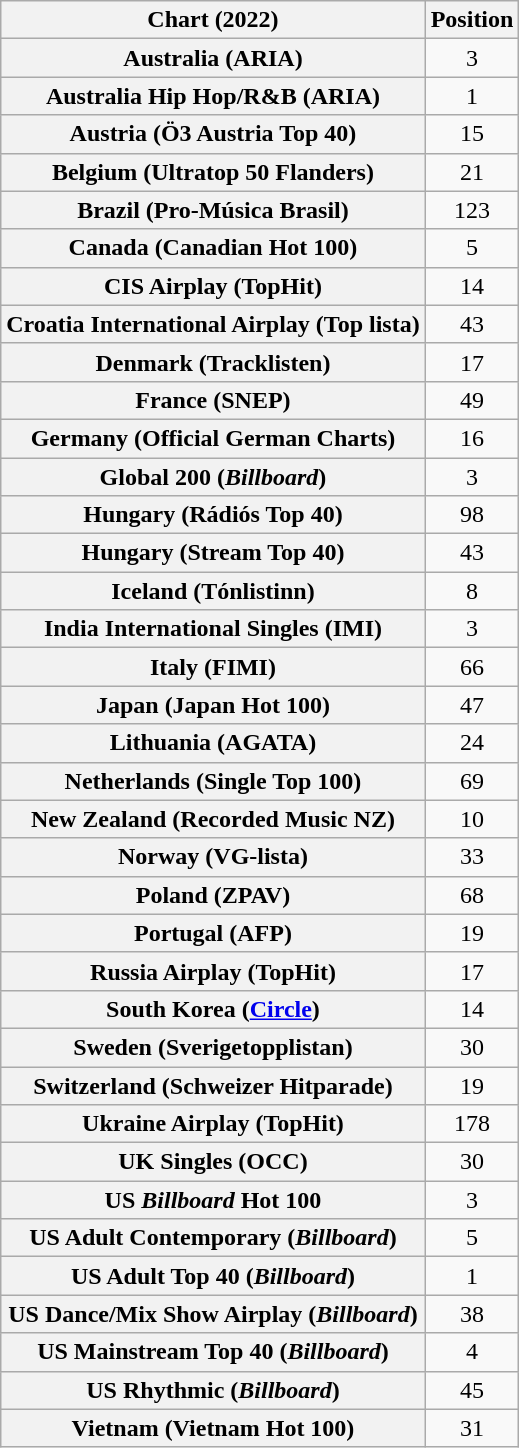<table class="wikitable sortable plainrowheaders" style="text-align:center">
<tr>
<th scope="col">Chart (2022)</th>
<th scope="col">Position</th>
</tr>
<tr>
<th scope="row">Australia (ARIA)</th>
<td>3</td>
</tr>
<tr>
<th scope="row">Australia Hip Hop/R&B (ARIA)</th>
<td>1</td>
</tr>
<tr>
<th scope="row">Austria (Ö3 Austria Top 40)</th>
<td>15</td>
</tr>
<tr>
<th scope="row">Belgium (Ultratop 50 Flanders)</th>
<td>21</td>
</tr>
<tr>
<th scope="row">Brazil (Pro-Música Brasil)</th>
<td>123</td>
</tr>
<tr>
<th scope="row">Canada (Canadian Hot 100)</th>
<td>5</td>
</tr>
<tr>
<th scope="row">CIS Airplay (TopHit)</th>
<td>14</td>
</tr>
<tr>
<th scope="row">Croatia International Airplay (Top lista)</th>
<td>43</td>
</tr>
<tr>
<th scope="row">Denmark (Tracklisten)</th>
<td>17</td>
</tr>
<tr>
<th scope="row">France (SNEP)</th>
<td>49</td>
</tr>
<tr>
<th scope="row">Germany (Official German Charts)</th>
<td>16</td>
</tr>
<tr>
<th scope="row">Global 200 (<em>Billboard</em>)</th>
<td>3</td>
</tr>
<tr>
<th scope="row">Hungary (Rádiós Top 40)</th>
<td>98</td>
</tr>
<tr>
<th scope="row">Hungary (Stream Top 40)</th>
<td>43</td>
</tr>
<tr>
<th scope="row">Iceland (Tónlistinn)</th>
<td>8</td>
</tr>
<tr>
<th scope="row">India International Singles (IMI)</th>
<td>3</td>
</tr>
<tr>
<th scope="row">Italy (FIMI)</th>
<td>66</td>
</tr>
<tr>
<th scope="row">Japan (Japan Hot 100)</th>
<td>47</td>
</tr>
<tr>
<th scope="row">Lithuania (AGATA)</th>
<td>24</td>
</tr>
<tr>
<th scope="row">Netherlands (Single Top 100)</th>
<td>69</td>
</tr>
<tr>
<th scope="row">New Zealand (Recorded Music NZ)</th>
<td>10</td>
</tr>
<tr>
<th scope="row">Norway (VG-lista)</th>
<td>33</td>
</tr>
<tr>
<th scope="row">Poland (ZPAV)</th>
<td>68</td>
</tr>
<tr>
<th scope="row">Portugal (AFP)</th>
<td>19</td>
</tr>
<tr>
<th scope="row">Russia Airplay (TopHit)</th>
<td>17</td>
</tr>
<tr>
<th scope="row">South Korea (<a href='#'>Circle</a>)</th>
<td>14</td>
</tr>
<tr>
<th scope="row">Sweden (Sverigetopplistan)</th>
<td>30</td>
</tr>
<tr>
<th scope="row">Switzerland (Schweizer Hitparade)</th>
<td>19</td>
</tr>
<tr>
<th scope="row">Ukraine Airplay (TopHit)</th>
<td>178</td>
</tr>
<tr>
<th scope="row">UK Singles (OCC)</th>
<td>30</td>
</tr>
<tr>
<th scope="row">US <em>Billboard</em> Hot 100</th>
<td>3</td>
</tr>
<tr>
<th scope="row">US Adult Contemporary (<em>Billboard</em>)</th>
<td>5</td>
</tr>
<tr>
<th scope="row">US Adult Top 40 (<em>Billboard</em>)</th>
<td>1</td>
</tr>
<tr>
<th scope="row">US Dance/Mix Show Airplay (<em>Billboard</em>)</th>
<td>38</td>
</tr>
<tr>
<th scope="row">US Mainstream Top 40 (<em>Billboard</em>)</th>
<td>4</td>
</tr>
<tr>
<th scope="row">US Rhythmic (<em>Billboard</em>)</th>
<td>45</td>
</tr>
<tr>
<th scope="row">Vietnam (Vietnam Hot 100)</th>
<td>31</td>
</tr>
</table>
